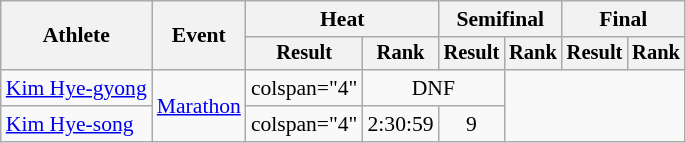<table class="wikitable" style="font-size:90%">
<tr>
<th rowspan="2">Athlete</th>
<th rowspan="2">Event</th>
<th colspan="2">Heat</th>
<th colspan="2">Semifinal</th>
<th colspan="2">Final</th>
</tr>
<tr style="font-size:95%">
<th>Result</th>
<th>Rank</th>
<th>Result</th>
<th>Rank</th>
<th>Result</th>
<th>Rank</th>
</tr>
<tr style=text-align:center>
<td style=text-align:left><a href='#'>Kim Hye-gyong</a></td>
<td style=text-align:left rowspan=2><a href='#'>Marathon</a></td>
<td>colspan="4" </td>
<td colspan="2"><abbr>DNF</abbr></td>
</tr>
<tr style=text-align:center>
<td style=text-align:left><a href='#'>Kim Hye-song</a></td>
<td>colspan="4" </td>
<td>2:30:59</td>
<td>9</td>
</tr>
</table>
